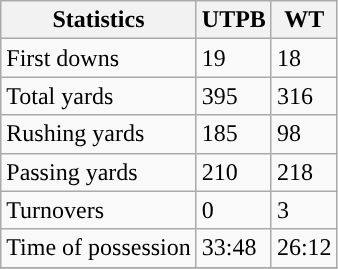<table class="wikitable" style="float: left;">
<tr>
<th>Statistics</th>
<th>UTPB</th>
<th>WT</th>
</tr>
<tr>
<td>First downs</td>
<td>19</td>
<td>18</td>
</tr>
<tr>
<td>Total yards</td>
<td>395</td>
<td>316</td>
</tr>
<tr>
<td>Rushing yards</td>
<td>185</td>
<td>98</td>
</tr>
<tr>
<td>Passing yards</td>
<td>210</td>
<td>218</td>
</tr>
<tr>
<td>Turnovers</td>
<td>0</td>
<td>3</td>
</tr>
<tr>
<td>Time of possession</td>
<td>33:48</td>
<td>26:12</td>
</tr>
<tr>
</tr>
</table>
